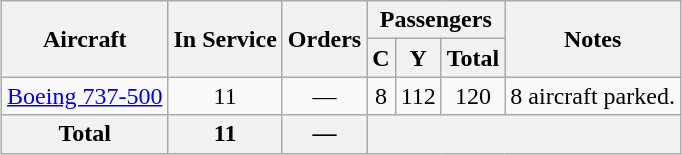<table class="wikitable" style="border-collapse:collapse;text-align:center;margin:auto;">
<tr>
<th rowspan="2">Aircraft</th>
<th rowspan="2">In Service</th>
<th rowspan="2">Orders</th>
<th colspan="3">Passengers</th>
<th rowspan="2">Notes</th>
</tr>
<tr>
<th>C</th>
<th>Y</th>
<th>Total</th>
</tr>
<tr>
<td><a href='#'>Boeing 737-500</a></td>
<td>11</td>
<td>—</td>
<td>8</td>
<td>112</td>
<td>120</td>
<td>8 aircraft parked.</td>
</tr>
<tr>
<th>Total</th>
<th>11</th>
<th>—</th>
<th colspan="4"></th>
</tr>
</table>
